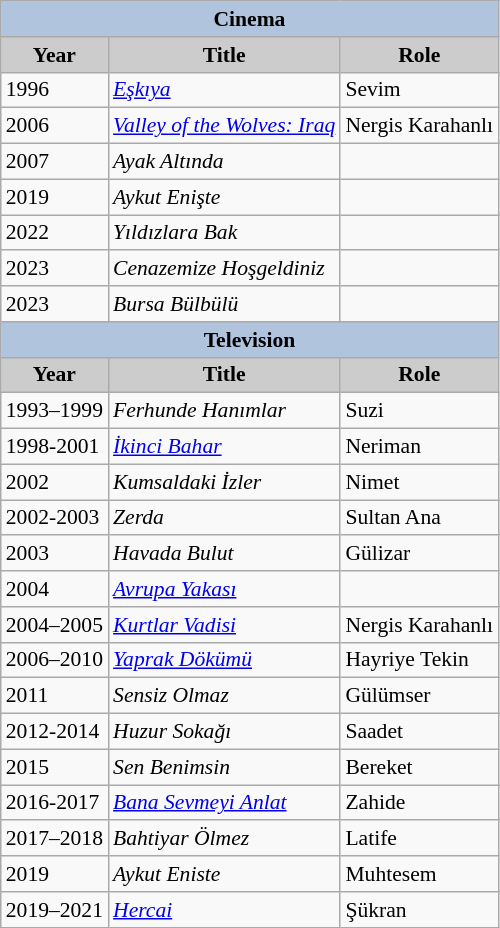<table class="wikitable" style="font-size:90%">
<tr>
<th colspan="3" style="background:LightSteelBlue">Cinema</th>
</tr>
<tr>
<th style="background:#CCCCCC">Year</th>
<th style="background:#CCCCCC">Title</th>
<th style="background:#CCCCCC">Role</th>
</tr>
<tr>
<td>1996</td>
<td><em><a href='#'>Eşkıya</a></em></td>
<td>Sevim</td>
</tr>
<tr>
<td>2006</td>
<td><em><a href='#'>Valley of the Wolves: Iraq</a></em></td>
<td>Nergis Karahanlı</td>
</tr>
<tr>
<td>2007</td>
<td><em>Ayak Altında</em></td>
<td></td>
</tr>
<tr>
<td>2019</td>
<td><em>Aykut Enişte</em></td>
<td></td>
</tr>
<tr>
<td>2022</td>
<td><em>Yıldızlara Bak</em></td>
<td></td>
</tr>
<tr>
<td>2023</td>
<td><em>Cenazemize Hoşgeldiniz</em></td>
<td></td>
</tr>
<tr>
<td>2023</td>
<td><em>Bursa Bülbülü</em></td>
<td></td>
</tr>
<tr>
<th colspan="3" style="background:LightSteelBlue">Television</th>
</tr>
<tr>
<th style="background:#CCCCCC">Year</th>
<th style="background:#CCCCCC">Title</th>
<th style="background:#CCCCCC">Role</th>
</tr>
<tr>
<td>1993–1999</td>
<td><em>Ferhunde Hanımlar</em></td>
<td>Suzi</td>
</tr>
<tr>
<td>1998-2001</td>
<td><em><a href='#'>İkinci Bahar</a></em></td>
<td>Neriman</td>
</tr>
<tr>
<td>2002</td>
<td><em>Kumsaldaki İzler</em></td>
<td>Nimet</td>
</tr>
<tr>
<td>2002-2003</td>
<td><em>Zerda</em></td>
<td>Sultan Ana</td>
</tr>
<tr>
<td>2003</td>
<td><em>Havada Bulut</em></td>
<td>Gülizar</td>
</tr>
<tr>
<td>2004</td>
<td><em><a href='#'>Avrupa Yakası</a></em></td>
<td></td>
</tr>
<tr>
<td>2004–2005</td>
<td><em><a href='#'>Kurtlar Vadisi</a></em></td>
<td>Nergis Karahanlı</td>
</tr>
<tr>
<td>2006–2010</td>
<td><em><a href='#'>Yaprak Dökümü</a></em></td>
<td>Hayriye Tekin</td>
</tr>
<tr>
<td>2011</td>
<td><em>Sensiz Olmaz</em></td>
<td>Gülümser</td>
</tr>
<tr>
<td>2012-2014</td>
<td><em>Huzur Sokağı</em></td>
<td>Saadet</td>
</tr>
<tr>
<td>2015</td>
<td><em>Sen Benimsin</em></td>
<td>Bereket</td>
</tr>
<tr>
<td>2016-2017</td>
<td><em><a href='#'>Bana Sevmeyi Anlat</a></em></td>
<td>Zahide</td>
</tr>
<tr>
<td>2017–2018</td>
<td><em>Bahtiyar Ölmez</em></td>
<td>Latife</td>
</tr>
<tr>
<td>2019</td>
<td><em>Aykut Eniste</em></td>
<td>Muhtesem</td>
</tr>
<tr>
<td>2019–2021</td>
<td><em><a href='#'>Hercai</a></em></td>
<td>Şükran</td>
</tr>
</table>
